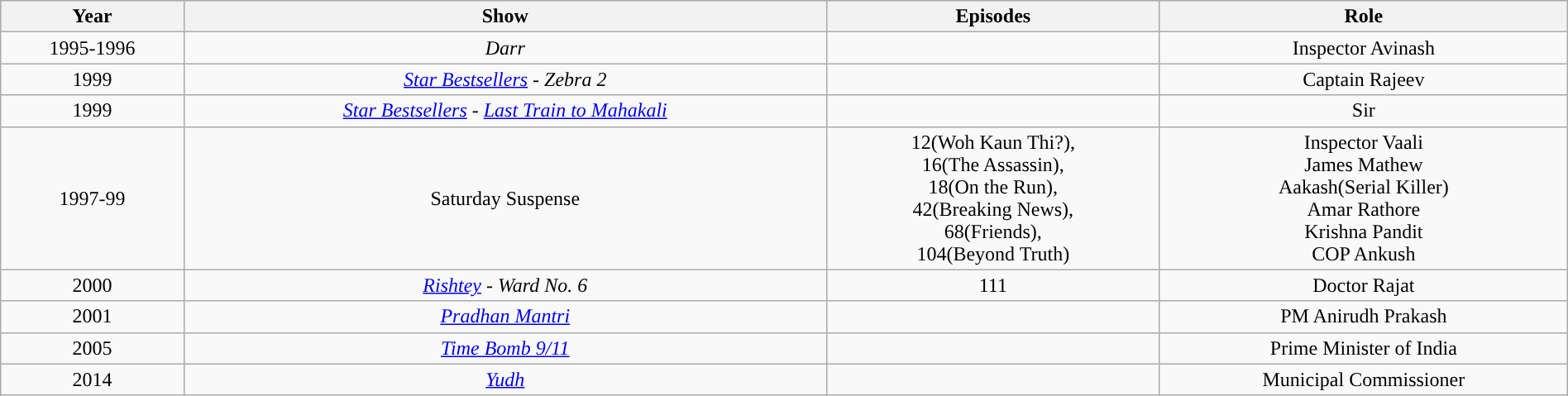<table class="wikitable sortable" style="width: 100%; text-align: center;">
<tr style="background:#ccc; text-align:center;">
<th>Year</th>
<th>Show</th>
<th>Episodes</th>
<th>Role</th>
</tr>
<tr>
<td>1995-1996</td>
<td><em>Darr</em></td>
<td></td>
<td>Inspector Avinash</td>
</tr>
<tr>
<td>1999</td>
<td><em><a href='#'>Star Bestsellers</a></em> - <em>Zebra 2</em></td>
<td></td>
<td>Captain Rajeev</td>
</tr>
<tr>
<td>1999</td>
<td><em><a href='#'>Star Bestsellers</a></em> - <em><a href='#'>Last Train to Mahakali</a></em></td>
<td></td>
<td>Sir</td>
</tr>
<tr>
<td>1997-99</td>
<td>Saturday Suspense</td>
<td>12(Woh Kaun Thi?),<br>16(The Assassin),<br>18(On the Run),<br>42(Breaking News),<br>68(Friends),<br>104(Beyond Truth)</td>
<td>Inspector Vaali<br>James Mathew<br>Aakash(Serial Killer)<br>Amar Rathore<br>Krishna Pandit<br>COP Ankush</td>
</tr>
<tr>
<td>2000</td>
<td><em><a href='#'>Rishtey</a></em> - <em> Ward No. 6</em></td>
<td>111</td>
<td>Doctor Rajat</td>
</tr>
<tr>
<td>2001</td>
<td><em><a href='#'>Pradhan Mantri</a></em></td>
<td></td>
<td>PM Anirudh Prakash</td>
</tr>
<tr>
<td>2005</td>
<td><em><a href='#'>Time Bomb 9/11</a></em></td>
<td></td>
<td>Prime Minister of India</td>
</tr>
<tr>
<td>2014</td>
<td><em><a href='#'>Yudh</a></em></td>
<td></td>
<td>Municipal Commissioner</td>
</tr>
</table>
